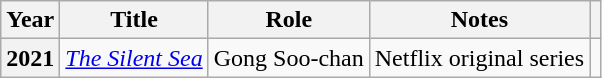<table class="wikitable sortable plainrowheaders">
<tr>
<th>Year</th>
<th>Title</th>
<th>Role</th>
<th>Notes</th>
<th class="unsortable"></th>
</tr>
<tr>
<th scope="row">2021</th>
<td><em><a href='#'>The Silent Sea</a></em></td>
<td>Gong Soo-chan</td>
<td>Netflix original series</td>
<td></td>
</tr>
</table>
